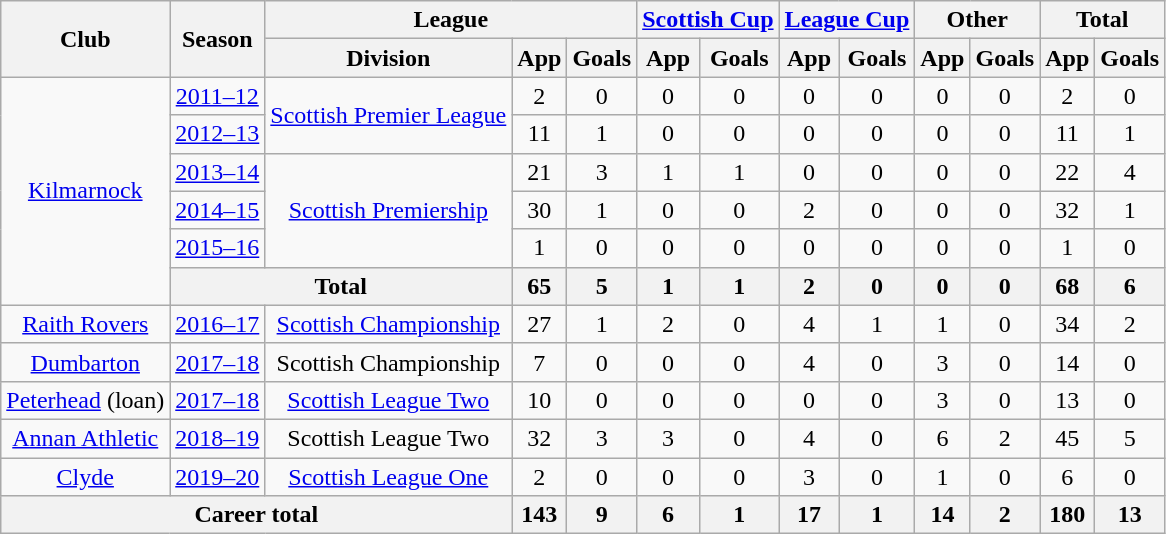<table class="wikitable" style="text-align: center">
<tr>
<th rowspan=2>Club</th>
<th rowspan=2>Season</th>
<th colspan=3>League</th>
<th colspan=2><a href='#'>Scottish Cup</a></th>
<th colspan=2><a href='#'>League Cup</a></th>
<th colspan=2>Other</th>
<th colspan=2>Total</th>
</tr>
<tr>
<th>Division</th>
<th>App</th>
<th>Goals</th>
<th>App</th>
<th>Goals</th>
<th>App</th>
<th>Goals</th>
<th>App</th>
<th>Goals</th>
<th>App</th>
<th>Goals</th>
</tr>
<tr>
<td rowspan="6"><a href='#'>Kilmarnock</a></td>
<td><a href='#'>2011–12</a></td>
<td rowspan="2"><a href='#'>Scottish Premier League</a></td>
<td>2</td>
<td>0</td>
<td>0</td>
<td>0</td>
<td>0</td>
<td>0</td>
<td>0</td>
<td>0</td>
<td>2</td>
<td>0</td>
</tr>
<tr>
<td><a href='#'>2012–13</a></td>
<td>11</td>
<td>1</td>
<td>0</td>
<td>0</td>
<td>0</td>
<td>0</td>
<td>0</td>
<td>0</td>
<td>11</td>
<td>1</td>
</tr>
<tr>
<td><a href='#'>2013–14</a></td>
<td rowspan="3"><a href='#'>Scottish Premiership</a></td>
<td>21</td>
<td>3</td>
<td>1</td>
<td>1</td>
<td>0</td>
<td>0</td>
<td>0</td>
<td>0</td>
<td>22</td>
<td>4</td>
</tr>
<tr>
<td><a href='#'>2014–15</a></td>
<td>30</td>
<td>1</td>
<td>0</td>
<td>0</td>
<td>2</td>
<td>0</td>
<td>0</td>
<td>0</td>
<td>32</td>
<td>1</td>
</tr>
<tr>
<td><a href='#'>2015–16</a></td>
<td>1</td>
<td>0</td>
<td>0</td>
<td>0</td>
<td>0</td>
<td>0</td>
<td>0</td>
<td>0</td>
<td>1</td>
<td>0</td>
</tr>
<tr>
<th colspan="2">Total</th>
<th>65</th>
<th>5</th>
<th>1</th>
<th>1</th>
<th>2</th>
<th>0</th>
<th>0</th>
<th>0</th>
<th>68</th>
<th>6</th>
</tr>
<tr>
<td><a href='#'>Raith Rovers</a></td>
<td><a href='#'>2016–17</a></td>
<td><a href='#'>Scottish Championship</a></td>
<td>27</td>
<td>1</td>
<td>2</td>
<td>0</td>
<td>4</td>
<td>1</td>
<td>1</td>
<td>0</td>
<td>34</td>
<td>2</td>
</tr>
<tr>
<td><a href='#'>Dumbarton</a></td>
<td><a href='#'>2017–18</a></td>
<td>Scottish Championship</td>
<td>7</td>
<td>0</td>
<td>0</td>
<td>0</td>
<td>4</td>
<td>0</td>
<td>3</td>
<td>0</td>
<td>14</td>
<td>0</td>
</tr>
<tr>
<td><a href='#'>Peterhead</a> (loan)</td>
<td><a href='#'>2017–18</a></td>
<td><a href='#'>Scottish League Two</a></td>
<td>10</td>
<td>0</td>
<td>0</td>
<td>0</td>
<td>0</td>
<td>0</td>
<td>3</td>
<td>0</td>
<td>13</td>
<td>0</td>
</tr>
<tr>
<td><a href='#'>Annan Athletic</a></td>
<td><a href='#'>2018–19</a></td>
<td>Scottish League Two</td>
<td>32</td>
<td>3</td>
<td>3</td>
<td>0</td>
<td>4</td>
<td>0</td>
<td>6</td>
<td>2</td>
<td>45</td>
<td>5</td>
</tr>
<tr>
<td><a href='#'>Clyde</a></td>
<td><a href='#'>2019–20</a></td>
<td><a href='#'>Scottish League One</a></td>
<td>2</td>
<td>0</td>
<td>0</td>
<td>0</td>
<td>3</td>
<td>0</td>
<td>1</td>
<td>0</td>
<td>6</td>
<td>0</td>
</tr>
<tr>
<th colspan="3">Career total</th>
<th>143</th>
<th>9</th>
<th>6</th>
<th>1</th>
<th>17</th>
<th>1</th>
<th>14</th>
<th>2</th>
<th>180</th>
<th>13</th>
</tr>
</table>
